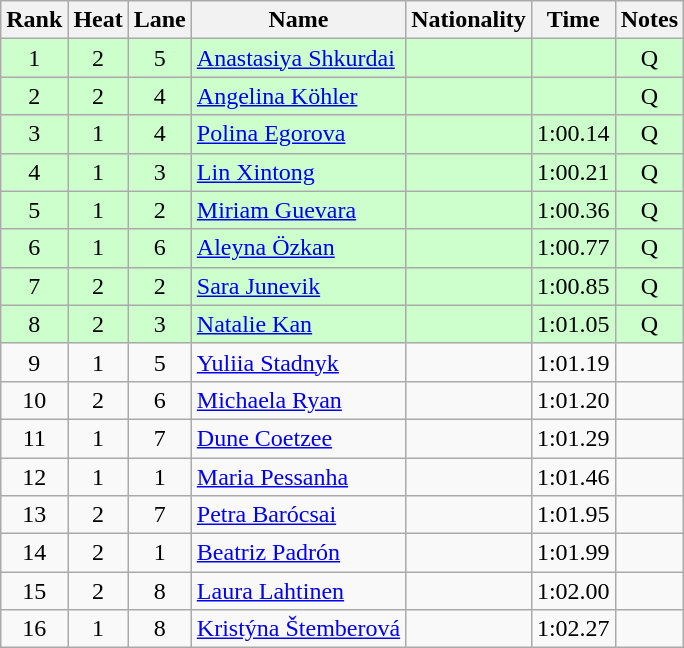<table class="wikitable sortable" style="text-align:center">
<tr>
<th>Rank</th>
<th>Heat</th>
<th>Lane</th>
<th>Name</th>
<th>Nationality</th>
<th>Time</th>
<th>Notes</th>
</tr>
<tr bgcolor=ccffcc>
<td>1</td>
<td>2</td>
<td>5</td>
<td align=left><a href='#'>Anastasiya Shkurdai</a></td>
<td align=left></td>
<td></td>
<td>Q</td>
</tr>
<tr bgcolor=ccffcc>
<td>2</td>
<td>2</td>
<td>4</td>
<td align=left><a href='#'>Angelina Köhler</a></td>
<td align=left></td>
<td></td>
<td>Q</td>
</tr>
<tr bgcolor=ccffcc>
<td>3</td>
<td>1</td>
<td>4</td>
<td align=left><a href='#'>Polina Egorova</a></td>
<td align=left></td>
<td>1:00.14</td>
<td>Q</td>
</tr>
<tr bgcolor=ccffcc>
<td>4</td>
<td>1</td>
<td>3</td>
<td align=left><a href='#'>Lin Xintong</a></td>
<td align=left></td>
<td>1:00.21</td>
<td>Q</td>
</tr>
<tr bgcolor=ccffcc>
<td>5</td>
<td>1</td>
<td>2</td>
<td align=left><a href='#'>Miriam Guevara</a></td>
<td align=left></td>
<td>1:00.36</td>
<td>Q</td>
</tr>
<tr bgcolor=ccffcc>
<td>6</td>
<td>1</td>
<td>6</td>
<td align=left><a href='#'>Aleyna Özkan</a></td>
<td align=left></td>
<td>1:00.77</td>
<td>Q</td>
</tr>
<tr bgcolor=ccffcc>
<td>7</td>
<td>2</td>
<td>2</td>
<td align=left><a href='#'>Sara Junevik</a></td>
<td align=left></td>
<td>1:00.85</td>
<td>Q</td>
</tr>
<tr bgcolor=ccffcc>
<td>8</td>
<td>2</td>
<td>3</td>
<td align=left><a href='#'>Natalie Kan</a></td>
<td align=left></td>
<td>1:01.05</td>
<td>Q</td>
</tr>
<tr>
<td>9</td>
<td>1</td>
<td>5</td>
<td align=left><a href='#'>Yuliia Stadnyk</a></td>
<td align=left></td>
<td>1:01.19</td>
<td></td>
</tr>
<tr>
<td>10</td>
<td>2</td>
<td>6</td>
<td align=left><a href='#'>Michaela Ryan</a></td>
<td align=left></td>
<td>1:01.20</td>
<td></td>
</tr>
<tr>
<td>11</td>
<td>1</td>
<td>7</td>
<td align=left><a href='#'>Dune Coetzee</a></td>
<td align=left></td>
<td>1:01.29</td>
<td></td>
</tr>
<tr>
<td>12</td>
<td>1</td>
<td>1</td>
<td align=left><a href='#'>Maria Pessanha</a></td>
<td align=left></td>
<td>1:01.46</td>
<td></td>
</tr>
<tr>
<td>13</td>
<td>2</td>
<td>7</td>
<td align=left><a href='#'>Petra Barócsai</a></td>
<td align=left></td>
<td>1:01.95</td>
<td></td>
</tr>
<tr>
<td>14</td>
<td>2</td>
<td>1</td>
<td align=left><a href='#'>Beatriz Padrón</a></td>
<td align=left></td>
<td>1:01.99</td>
<td></td>
</tr>
<tr>
<td>15</td>
<td>2</td>
<td>8</td>
<td align=left><a href='#'>Laura Lahtinen</a></td>
<td align=left></td>
<td>1:02.00</td>
<td></td>
</tr>
<tr>
<td>16</td>
<td>1</td>
<td>8</td>
<td align=left><a href='#'>Kristýna Štemberová</a></td>
<td align=left></td>
<td>1:02.27</td>
<td></td>
</tr>
</table>
